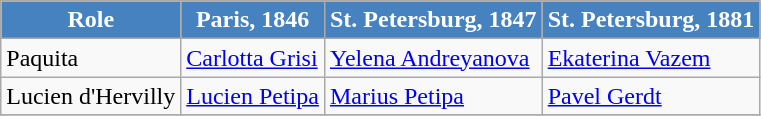<table class="wikitable" border="1">
<tr>
<th style="background:#4682BF; color:white;">Role</th>
<th style="background:#4682BF; color:white;">Paris, 1846</th>
<th style="background:#4682BF; color:white;">St. Petersburg, 1847</th>
<th style="background:#4682BF; color:white;">St. Petersburg, 1881</th>
</tr>
<tr>
<td>Paquita</td>
<td><a href='#'>Carlotta Grisi</a></td>
<td><a href='#'>Yelena Andreyanova</a></td>
<td><a href='#'>Ekaterina Vazem</a></td>
</tr>
<tr>
<td>Lucien d'Hervilly</td>
<td><a href='#'>Lucien Petipa</a></td>
<td><a href='#'>Marius Petipa</a></td>
<td><a href='#'>Pavel Gerdt</a></td>
</tr>
<tr>
</tr>
</table>
